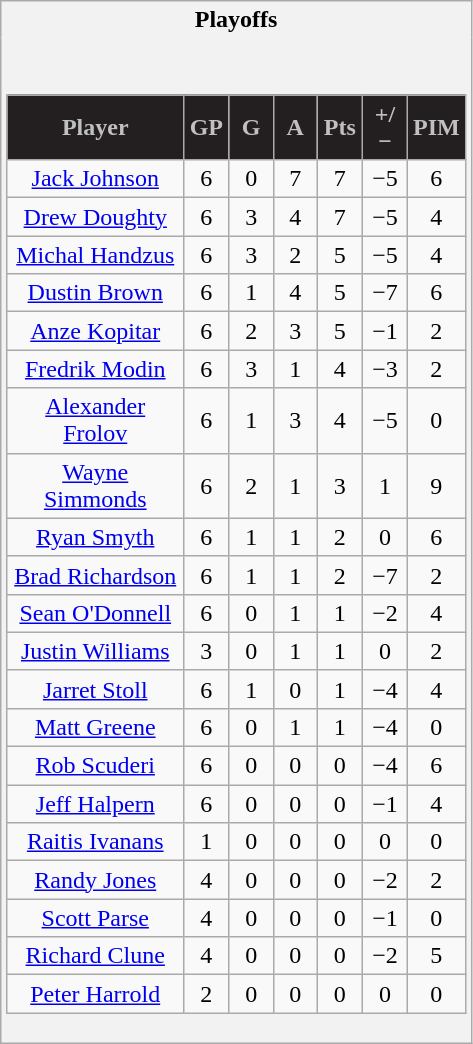<table class="wikitable" style="border: 1px solid #aaa;">
<tr>
<th style="border: 0;">Playoffs</th>
</tr>
<tr>
<td style="background: #f2f2f2; border: 0; text-align: center;"><br><table class="wikitable sortable" width="100%">
<tr align=center>
<th style="background:#231F20; color:silver" width="40%">Player</th>
<th style="background:#231F20; color:silver" width="10%">GP</th>
<th style="background:#231F20; color:silver" width="10%">G</th>
<th style="background:#231F20; color:silver" width="10%">A</th>
<th style="background:#231F20; color:silver" width="10%">Pts</th>
<th style="background:#231F20; color:silver" width="10%">+/−</th>
<th style="background:#231F20; color:silver" width="10%">PIM</th>
</tr>
<tr>
<td><a href='#'>Jack Johnson</a></td>
<td>6</td>
<td>0</td>
<td>7</td>
<td>7</td>
<td>−5</td>
<td>6</td>
</tr>
<tr>
<td><a href='#'>Drew Doughty</a></td>
<td>6</td>
<td>3</td>
<td>4</td>
<td>7</td>
<td>−5</td>
<td>4</td>
</tr>
<tr>
<td><a href='#'>Michal Handzus</a></td>
<td>6</td>
<td>3</td>
<td>2</td>
<td>5</td>
<td>−5</td>
<td>4</td>
</tr>
<tr>
<td><a href='#'>Dustin Brown</a></td>
<td>6</td>
<td>1</td>
<td>4</td>
<td>5</td>
<td>−7</td>
<td>6</td>
</tr>
<tr>
<td><a href='#'>Anze Kopitar</a></td>
<td>6</td>
<td>2</td>
<td>3</td>
<td>5</td>
<td>−1</td>
<td>2</td>
</tr>
<tr>
<td><a href='#'>Fredrik Modin</a></td>
<td>6</td>
<td>3</td>
<td>1</td>
<td>4</td>
<td>−3</td>
<td>2</td>
</tr>
<tr>
<td><a href='#'>Alexander Frolov</a></td>
<td>6</td>
<td>1</td>
<td>3</td>
<td>4</td>
<td>−5</td>
<td>0</td>
</tr>
<tr>
<td><a href='#'>Wayne Simmonds</a></td>
<td>6</td>
<td>2</td>
<td>1</td>
<td>3</td>
<td>1</td>
<td>9</td>
</tr>
<tr>
<td><a href='#'>Ryan Smyth</a></td>
<td>6</td>
<td>1</td>
<td>1</td>
<td>2</td>
<td>0</td>
<td>6</td>
</tr>
<tr>
<td><a href='#'>Brad Richardson</a></td>
<td>6</td>
<td>1</td>
<td>1</td>
<td>2</td>
<td>−7</td>
<td>2</td>
</tr>
<tr>
<td><a href='#'>Sean O'Donnell</a></td>
<td>6</td>
<td>0</td>
<td>1</td>
<td>1</td>
<td>−2</td>
<td>4</td>
</tr>
<tr>
<td><a href='#'>Justin Williams</a></td>
<td>3</td>
<td>0</td>
<td>1</td>
<td>1</td>
<td>0</td>
<td>2</td>
</tr>
<tr>
<td><a href='#'>Jarret Stoll</a></td>
<td>6</td>
<td>1</td>
<td>0</td>
<td>1</td>
<td>−4</td>
<td>4</td>
</tr>
<tr>
<td><a href='#'>Matt Greene</a></td>
<td>6</td>
<td>0</td>
<td>1</td>
<td>1</td>
<td>−4</td>
<td>0</td>
</tr>
<tr>
<td><a href='#'>Rob Scuderi</a></td>
<td>6</td>
<td>0</td>
<td>0</td>
<td>0</td>
<td>−4</td>
<td>6</td>
</tr>
<tr>
<td><a href='#'>Jeff Halpern</a></td>
<td>6</td>
<td>0</td>
<td>0</td>
<td>0</td>
<td>−1</td>
<td>4</td>
</tr>
<tr>
<td><a href='#'>Raitis Ivanans</a></td>
<td>1</td>
<td>0</td>
<td>0</td>
<td>0</td>
<td>0</td>
<td>0</td>
</tr>
<tr>
<td><a href='#'>Randy Jones</a></td>
<td>4</td>
<td>0</td>
<td>0</td>
<td>0</td>
<td>−2</td>
<td>2</td>
</tr>
<tr>
<td><a href='#'>Scott Parse</a></td>
<td>4</td>
<td>0</td>
<td>0</td>
<td>0</td>
<td>−1</td>
<td>0</td>
</tr>
<tr>
<td><a href='#'>Richard Clune</a></td>
<td>4</td>
<td>0</td>
<td>0</td>
<td>0</td>
<td>−2</td>
<td>5</td>
</tr>
<tr>
<td><a href='#'>Peter Harrold</a></td>
<td>2</td>
<td>0</td>
<td>0</td>
<td>0</td>
<td>0</td>
<td>0</td>
</tr>
</table>
</td>
</tr>
</table>
